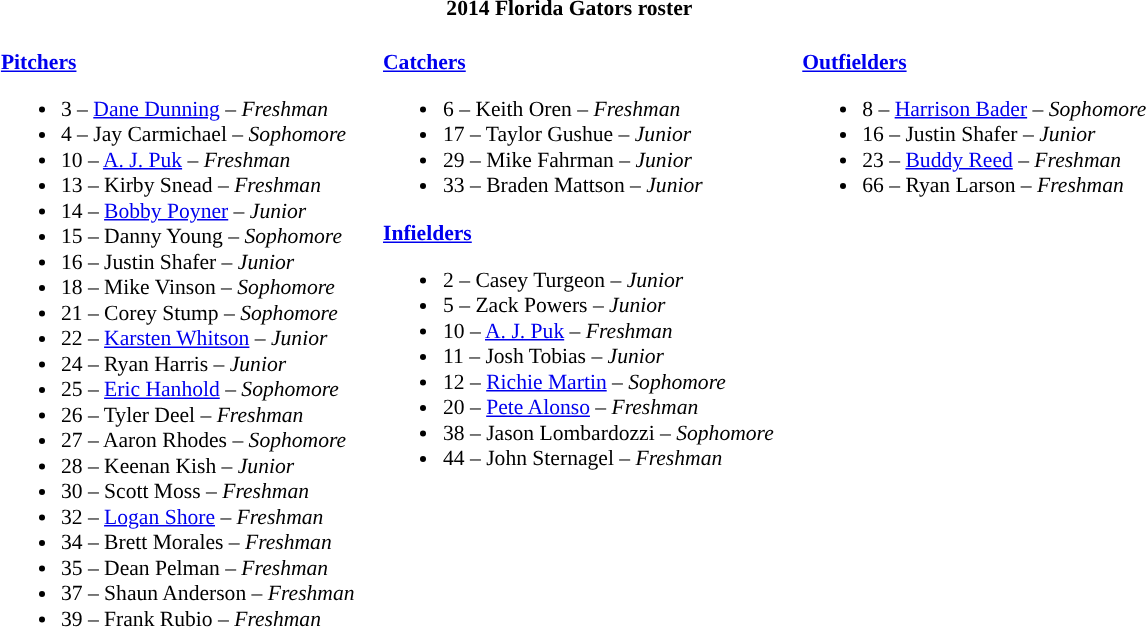<table class="toccolours" style="border-collapse:collapse; font-size:90%;">
<tr>
<th colspan=9>2014 Florida Gators roster</th>
</tr>
<tr>
<td width="03"> </td>
<td valign="top"><br><strong><a href='#'>Pitchers</a></strong><ul><li>3 – <a href='#'>Dane Dunning</a> – <em>Freshman</em></li><li>4 – Jay Carmichael – <em>Sophomore</em></li><li>10 – <a href='#'>A. J. Puk</a> – <em>Freshman</em></li><li>13 – Kirby Snead – <em>Freshman</em></li><li>14 – <a href='#'>Bobby Poyner</a> – <em>Junior</em></li><li>15 – Danny Young – <em>Sophomore</em></li><li>16 – Justin Shafer – <em>Junior</em></li><li>18 – Mike Vinson – <em>Sophomore</em></li><li>21 – Corey Stump – <em> Sophomore</em></li><li>22 – <a href='#'>Karsten Whitson</a> – <em> Junior</em></li><li>24 – Ryan Harris – <em>Junior</em></li><li>25 – <a href='#'>Eric Hanhold</a> – <em>Sophomore</em></li><li>26 – Tyler Deel – <em>Freshman</em></li><li>27 – Aaron Rhodes – <em>Sophomore</em></li><li>28 – Keenan Kish – <em> Junior</em></li><li>30 – Scott Moss – <em>Freshman</em></li><li>32 – <a href='#'>Logan Shore</a> – <em>Freshman</em></li><li>34 – Brett Morales – <em>Freshman</em></li><li>35 – Dean Pelman – <em>Freshman</em></li><li>37 – Shaun Anderson – <em>Freshman</em></li><li>39 – Frank Rubio – <em>Freshman</em></li></ul></td>
<td width="15"> </td>
<td valign="top"><br><strong><a href='#'>Catchers</a></strong><ul><li>6 – Keith Oren – <em>Freshman</em></li><li>17 – Taylor Gushue – <em>Junior</em></li><li>29 – Mike Fahrman – <em>Junior</em></li><li>33 – Braden Mattson – <em>Junior</em></li></ul><strong><a href='#'>Infielders</a></strong><ul><li>2 – Casey Turgeon – <em>Junior</em></li><li>5 – Zack Powers – <em>Junior</em></li><li>10 – <a href='#'>A. J. Puk</a> – <em>Freshman</em></li><li>11 – Josh Tobias – <em>Junior</em></li><li>12 – <a href='#'>Richie Martin</a> – <em>Sophomore</em></li><li>20 – <a href='#'>Pete Alonso</a> – <em>Freshman</em></li><li>38 – Jason Lombardozzi – <em>Sophomore</em></li><li>44 – John Sternagel – <em>Freshman</em></li></ul></td>
<td width="15"> </td>
<td valign="top"><br><strong><a href='#'>Outfielders</a></strong><ul><li>8 – <a href='#'>Harrison Bader</a> – <em>Sophomore</em></li><li>16 – Justin Shafer – <em>Junior</em></li><li>23 – <a href='#'>Buddy Reed</a> – <em>Freshman</em></li><li>66 – Ryan Larson – <em>Freshman</em></li></ul></td>
</tr>
</table>
